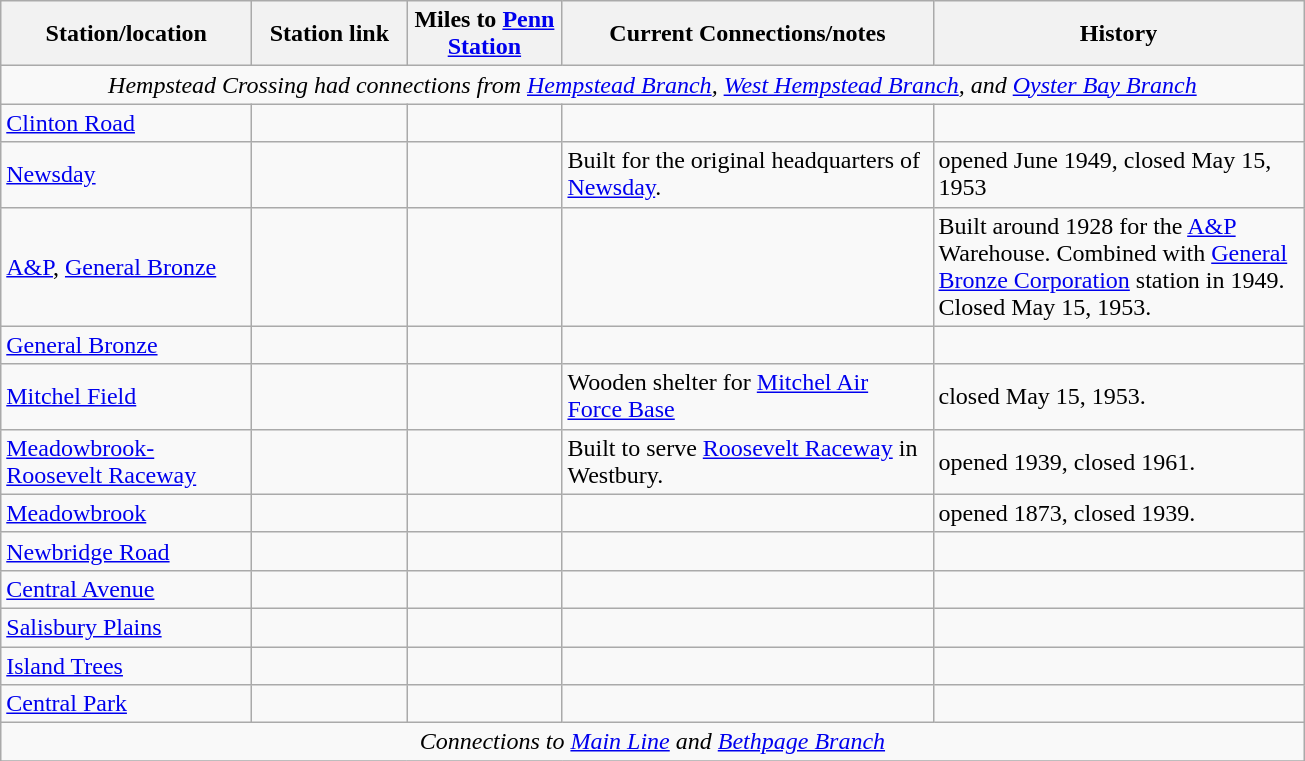<table class="wikitable">
<tr>
<th style="width:10em">Station/location</th>
<th style="width:6em">Station link</th>
<th style="width:6em">Miles to <a href='#'>Penn Station</a></th>
<th style="width:15em">Current Connections/notes</th>
<th style="width:15em">History</th>
</tr>
<tr>
<td colspan="5" align="center"><em>Hempstead Crossing had connections from <a href='#'>Hempstead Branch</a>, <a href='#'>West Hempstead Branch</a>, and <a href='#'>Oyster Bay Branch</a></em></td>
</tr>
<tr>
<td><a href='#'>Clinton Road</a></td>
<td></td>
<td></td>
<td></td>
<td></td>
</tr>
<tr>
<td><a href='#'>Newsday</a></td>
<td></td>
<td></td>
<td>Built for the original headquarters of <a href='#'>Newsday</a>.</td>
<td>opened June 1949, closed May 15, 1953</td>
</tr>
<tr>
<td><a href='#'>A&P</a>, <a href='#'>General Bronze</a></td>
<td></td>
<td></td>
<td></td>
<td>Built around 1928 for the <a href='#'>A&P</a> Warehouse. Combined with <a href='#'>General Bronze Corporation</a> station in 1949. Closed May 15, 1953.</td>
</tr>
<tr>
<td><a href='#'>General Bronze</a></td>
<td></td>
<td></td>
<td></td>
<td></td>
</tr>
<tr>
<td><a href='#'>Mitchel Field</a></td>
<td></td>
<td></td>
<td>Wooden shelter for <a href='#'>Mitchel Air Force Base</a></td>
<td>closed May 15, 1953.</td>
</tr>
<tr>
<td><a href='#'>Meadowbrook-Roosevelt Raceway</a></td>
<td></td>
<td></td>
<td>Built to serve <a href='#'>Roosevelt Raceway</a> in Westbury.</td>
<td>opened 1939, closed 1961.</td>
</tr>
<tr>
<td><a href='#'>Meadowbrook</a></td>
<td></td>
<td></td>
<td></td>
<td>opened 1873, closed 1939.</td>
</tr>
<tr>
<td><a href='#'>Newbridge Road</a></td>
<td></td>
<td></td>
<td></td>
<td></td>
</tr>
<tr>
<td><a href='#'>Central Avenue</a></td>
<td></td>
<td></td>
<td></td>
<td></td>
</tr>
<tr>
<td><a href='#'>Salisbury Plains</a></td>
<td></td>
<td></td>
<td></td>
<td></td>
</tr>
<tr>
<td><a href='#'>Island Trees</a></td>
<td></td>
<td></td>
<td></td>
<td></td>
</tr>
<tr>
<td><a href='#'>Central Park</a></td>
<td></td>
<td></td>
<td></td>
<td></td>
</tr>
<tr>
<td colspan="5" align="center"><em>Connections to <a href='#'>Main Line</a> and <a href='#'>Bethpage Branch</a></em></td>
</tr>
<tr>
</tr>
</table>
